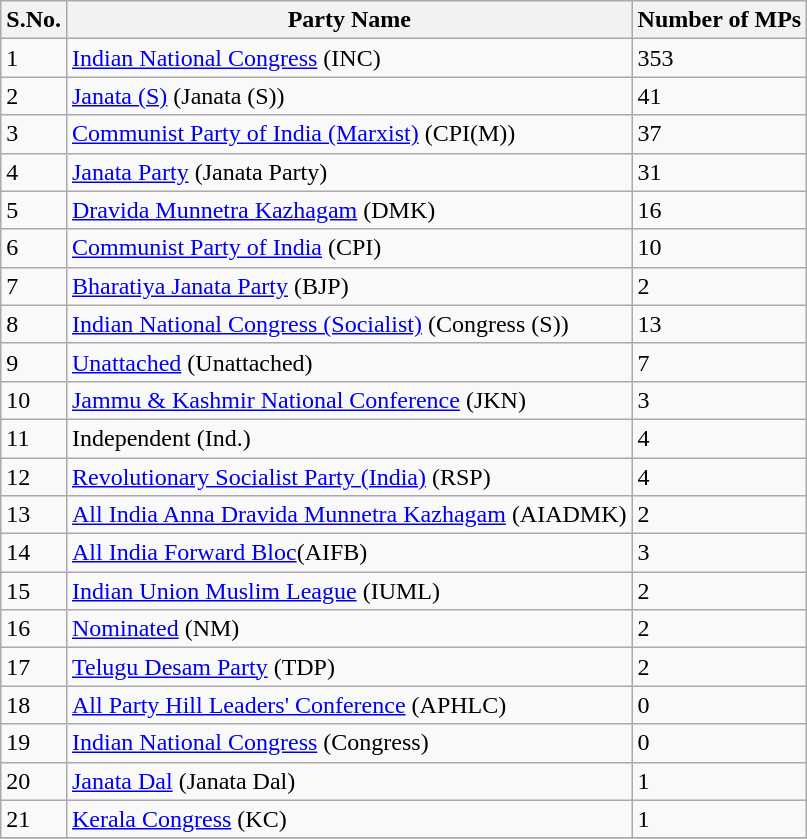<table class="wikitable">
<tr>
<th>S.No.</th>
<th>Party Name</th>
<th>Number of MPs</th>
</tr>
<tr>
<td>1</td>
<td><a href='#'>Indian National Congress</a> (INC)</td>
<td>353</td>
</tr>
<tr>
<td>2</td>
<td><a href='#'>Janata (S)</a> (Janata (S))</td>
<td>41</td>
</tr>
<tr>
<td>3</td>
<td><a href='#'>Communist Party of India (Marxist)</a> (CPI(M))</td>
<td>37</td>
</tr>
<tr>
<td>4</td>
<td><a href='#'>Janata Party</a> (Janata Party)</td>
<td>31</td>
</tr>
<tr>
<td>5</td>
<td><a href='#'>Dravida Munnetra Kazhagam</a> (DMK)</td>
<td>16</td>
</tr>
<tr>
<td>6</td>
<td><a href='#'>Communist Party of India</a> (CPI)</td>
<td>10</td>
</tr>
<tr>
<td>7</td>
<td><a href='#'>Bharatiya Janata Party</a> (BJP)</td>
<td>2</td>
</tr>
<tr>
<td>8</td>
<td><a href='#'>Indian National Congress (Socialist)</a> (Congress (S))</td>
<td>13</td>
</tr>
<tr>
<td>9</td>
<td><a href='#'>Unattached</a> (Unattached)</td>
<td>7</td>
</tr>
<tr>
<td>10</td>
<td><a href='#'>Jammu & Kashmir National Conference</a> (JKN)</td>
<td>3</td>
</tr>
<tr>
<td>11</td>
<td>Independent (Ind.)</td>
<td>4</td>
</tr>
<tr>
<td>12</td>
<td><a href='#'>Revolutionary Socialist Party (India)</a> (RSP)</td>
<td>4</td>
</tr>
<tr>
<td>13</td>
<td><a href='#'>All India Anna Dravida Munnetra Kazhagam</a> (AIADMK)</td>
<td>2</td>
</tr>
<tr>
<td>14</td>
<td><a href='#'>All India Forward Bloc</a>(AIFB)</td>
<td>3</td>
</tr>
<tr>
<td>15</td>
<td><a href='#'>Indian Union Muslim League</a> (IUML)</td>
<td>2</td>
</tr>
<tr>
<td>16</td>
<td><a href='#'>Nominated</a> (NM)</td>
<td>2</td>
</tr>
<tr>
<td>17</td>
<td><a href='#'>Telugu Desam Party</a> (TDP)</td>
<td>2</td>
</tr>
<tr>
<td>18</td>
<td><a href='#'>All Party Hill Leaders' Conference</a> (APHLC)</td>
<td>0</td>
</tr>
<tr>
<td>19</td>
<td><a href='#'>Indian National Congress</a> (Congress)</td>
<td>0</td>
</tr>
<tr>
<td>20</td>
<td><a href='#'>Janata Dal</a> (Janata Dal)</td>
<td>1</td>
</tr>
<tr>
<td>21</td>
<td><a href='#'>Kerala Congress</a> (KC)</td>
<td>1</td>
</tr>
<tr>
</tr>
</table>
